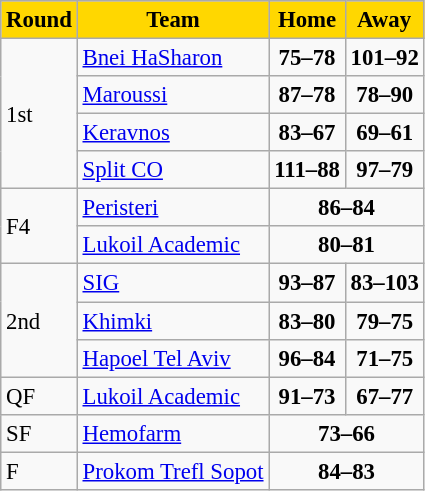<table class="wikitable" style="text-align: left; font-size:95%">
<tr bgcolor="#ccccff">
<th style="color:black; background:#FFD700;">Round</th>
<th style="color:black; background:#FFD700;">Team</th>
<th style="color:black; background:#FFD700;">Home</th>
<th style="color:black; background:#FFD700;"> Away </th>
</tr>
<tr>
<td rowspan=4>1st</td>
<td> <a href='#'>Bnei HaSharon</a></td>
<td align="center"><strong>75–78</strong></td>
<td align="center"><strong>101–92</strong></td>
</tr>
<tr>
<td> <a href='#'>Maroussi</a></td>
<td align="center"><strong>87–78</strong></td>
<td align="center"><strong>78–90</strong></td>
</tr>
<tr>
<td> <a href='#'>Keravnos</a></td>
<td align="center"><strong>83–67</strong></td>
<td align="center"><strong>69–61</strong></td>
</tr>
<tr>
<td> <a href='#'>Split CO</a></td>
<td align="center"><strong>111–88</strong></td>
<td align="center"><strong>97–79</strong></td>
</tr>
<tr>
<td rowspan=2>F4</td>
<td> <a href='#'>Peristeri</a></td>
<td colspan=2 align="center"><strong>86–84</strong></td>
</tr>
<tr>
<td> <a href='#'>Lukoil Academic</a></td>
<td colspan=2 align="center"><strong>80–81</strong></td>
</tr>
<tr>
<td rowspan=3>2nd</td>
<td> <a href='#'>SIG</a></td>
<td align="center"><strong>93–87</strong></td>
<td align="center"><strong>83–103</strong></td>
</tr>
<tr>
<td> <a href='#'>Khimki</a></td>
<td align="center"><strong>83–80</strong></td>
<td align="center"><strong>79–75</strong></td>
</tr>
<tr>
<td> <a href='#'>Hapoel Tel Aviv</a></td>
<td align="center"><strong>96–84</strong></td>
<td align="center"><strong>71–75</strong></td>
</tr>
<tr>
<td>QF</td>
<td> <a href='#'>Lukoil Academic</a></td>
<td align="center"><strong>91–73</strong></td>
<td align="center"><strong>67–77</strong></td>
</tr>
<tr>
<td>SF</td>
<td> <a href='#'>Hemofarm</a></td>
<td colspan=2 align="center"><strong>73–66</strong></td>
</tr>
<tr>
<td>F</td>
<td> <a href='#'>Prokom Trefl Sopot</a></td>
<td colspan=2 align="center"><strong>84–83</strong></td>
</tr>
</table>
